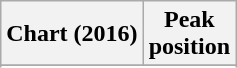<table class="wikitable sortable plainrowheaders" style="text-align:center">
<tr>
<th scope="col">Chart (2016)</th>
<th scope="col">Peak<br> position</th>
</tr>
<tr>
</tr>
<tr>
</tr>
<tr>
</tr>
<tr>
</tr>
<tr>
</tr>
<tr>
</tr>
</table>
